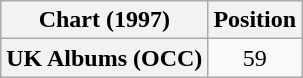<table class="wikitable plainrowheaders" style="text-align:center">
<tr>
<th scope="col">Chart (1997)</th>
<th scope="col">Position</th>
</tr>
<tr>
<th scope="row">UK Albums (OCC)</th>
<td>59</td>
</tr>
</table>
